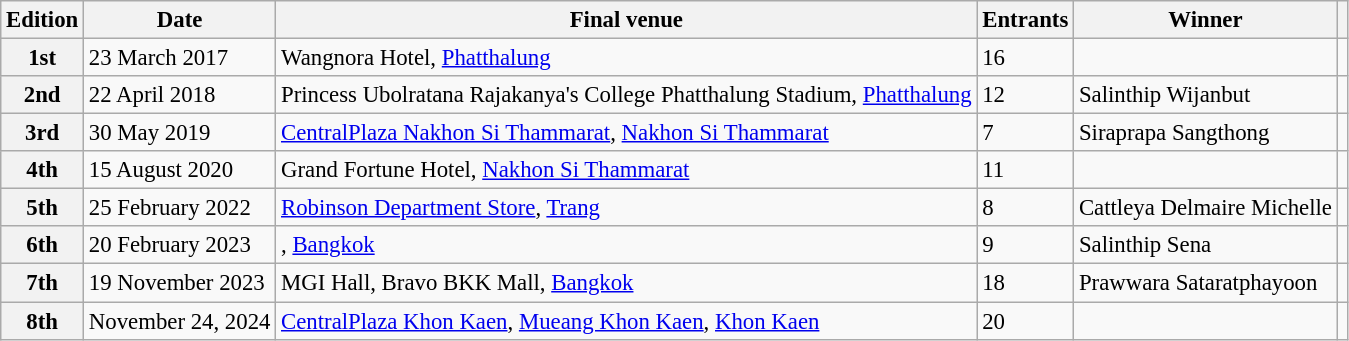<table class="wikitable defaultcenter col2left col3left col5left" style="font-size:95%;">
<tr>
<th>Edition</th>
<th>Date</th>
<th>Final venue</th>
<th>Entrants</th>
<th>Winner</th>
<th></th>
</tr>
<tr>
<th>1st</th>
<td>23 March 2017</td>
<td>Wangnora Hotel, <a href='#'>Phatthalung</a></td>
<td>16</td>
<td></td>
<td></td>
</tr>
<tr>
<th>2nd</th>
<td>22 April 2018</td>
<td>Princess Ubolratana Rajakanya's College Phatthalung Stadium, <a href='#'>Phatthalung</a></td>
<td>12</td>
<td>Salinthip Wijanbut</td>
<td></td>
</tr>
<tr>
<th>3rd</th>
<td>30 May 2019</td>
<td><a href='#'>CentralPlaza Nakhon Si Thammarat</a>, <a href='#'>Nakhon Si Thammarat</a></td>
<td>7</td>
<td>Siraprapa Sangthong</td>
<td></td>
</tr>
<tr>
<th>4th</th>
<td>15 August 2020</td>
<td>Grand Fortune Hotel, <a href='#'>Nakhon Si Thammarat</a></td>
<td>11</td>
<td></td>
<td></td>
</tr>
<tr>
<th>5th</th>
<td>25 February 2022</td>
<td><a href='#'>Robinson Department Store</a>, <a href='#'>Trang</a></td>
<td>8</td>
<td>Cattleya Delmaire Michelle</td>
<td></td>
</tr>
<tr>
<th>6th</th>
<td>20 February 2023</td>
<td>, <a href='#'>Bangkok</a></td>
<td>9</td>
<td>Salinthip Sena</td>
<td></td>
</tr>
<tr>
<th>7th</th>
<td>19 November 2023</td>
<td>MGI Hall, Bravo BKK Mall, <a href='#'>Bangkok</a></td>
<td>18</td>
<td>Prawwara Sataratphayoon</td>
<td></td>
</tr>
<tr>
<th>8th</th>
<td>November 24, 2024</td>
<td><a href='#'>CentralPlaza Khon Kaen</a>, <a href='#'>Mueang Khon Kaen</a>, <a href='#'>Khon Kaen</a></td>
<td>20</td>
<td></td>
<td></td>
</tr>
</table>
